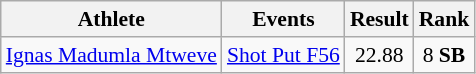<table class=wikitable style="font-size:90%">
<tr align=center>
<th>Athlete</th>
<th>Events</th>
<th>Result</th>
<th>Rank</th>
</tr>
<tr align=center>
<td><a href='#'>Ignas Madumla Mtweve</a></td>
<td align=left><a href='#'>Shot Put F56</a></td>
<td>22.88</td>
<td>8 <strong>SB</strong></td>
</tr>
</table>
